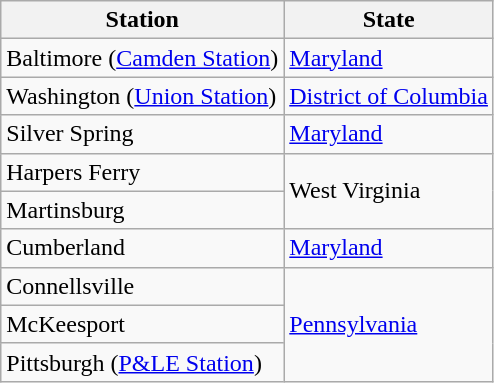<table class="wikitable">
<tr>
<th>Station</th>
<th>State</th>
</tr>
<tr>
<td>Baltimore (<a href='#'>Camden Station</a>)</td>
<td><a href='#'>Maryland</a></td>
</tr>
<tr>
<td>Washington (<a href='#'>Union Station</a>)</td>
<td><a href='#'>District of Columbia</a></td>
</tr>
<tr>
<td>Silver Spring</td>
<td><a href='#'>Maryland</a></td>
</tr>
<tr>
<td>Harpers Ferry</td>
<td rowspan="2">West Virginia</td>
</tr>
<tr>
<td>Martinsburg</td>
</tr>
<tr>
<td>Cumberland</td>
<td><a href='#'>Maryland</a></td>
</tr>
<tr>
<td>Connellsville</td>
<td rowspan="3"><a href='#'>Pennsylvania</a></td>
</tr>
<tr>
<td>McKeesport</td>
</tr>
<tr>
<td>Pittsburgh (<a href='#'>P&LE Station</a>)</td>
</tr>
</table>
